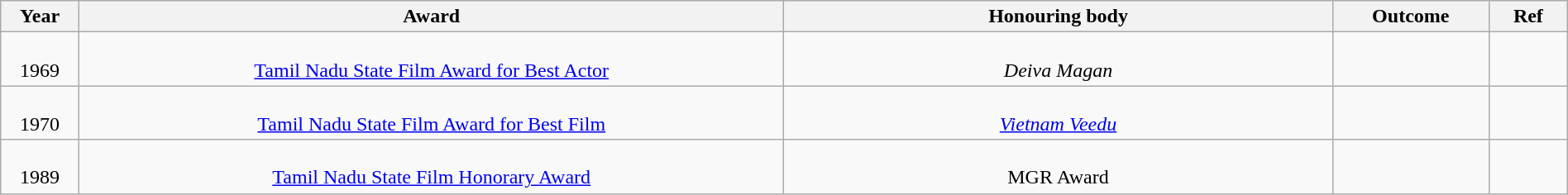<table class="wikitable sortable" style="width:100%;">
<tr>
<th width="5%">Year</th>
<th style="width:45%;">Award</th>
<th style="width:35%;">Honouring body</th>
<th style="width:10%;">Outcome</th>
<th style="width:5%;">Ref</th>
</tr>
<tr>
<td style="text-align:center;"><br>1969</td>
<td style="text-align:center;"><br><a href='#'>Tamil Nadu State Film Award for Best Actor</a></td>
<td style="text-align:center;"><br><em>Deiva Magan</em></td>
<td></td>
<td></td>
</tr>
<tr>
<td style="text-align:center;"><br>1970</td>
<td style="text-align:center;"><br><a href='#'>Tamil Nadu State Film Award for Best Film</a></td>
<td style="text-align:center;"><br><em><a href='#'>Vietnam Veedu</a></em></td>
<td></td>
<td></td>
</tr>
<tr>
<td style="text-align:center;"><br>1989</td>
<td style="text-align:center;"><br><a href='#'>Tamil Nadu State Film Honorary Award</a></td>
<td style="text-align:center;"><br>MGR Award</td>
<td></td>
<td></td>
</tr>
</table>
